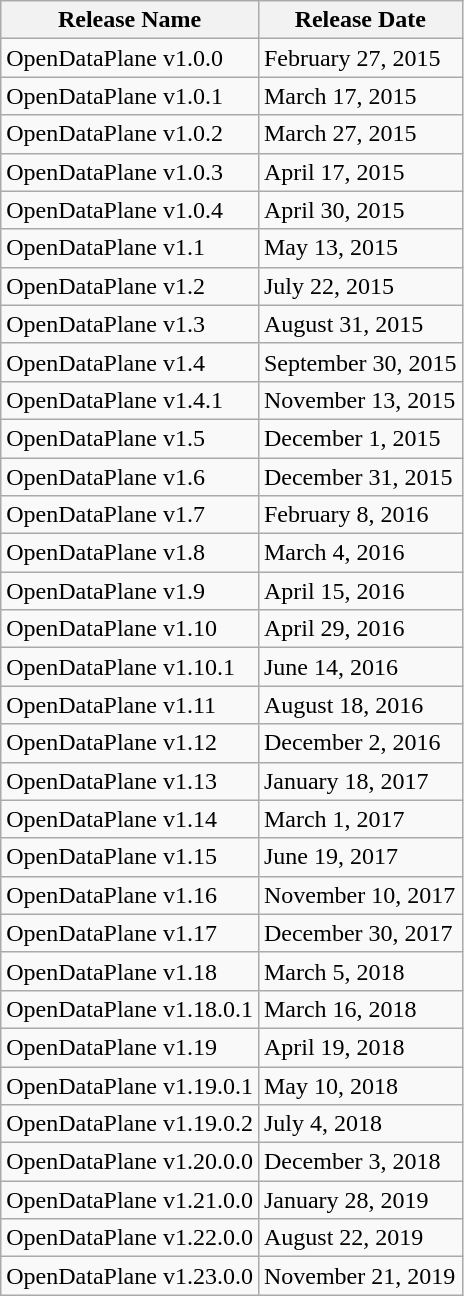<table class="wikitable sortable">
<tr>
<th>Release Name</th>
<th>Release Date</th>
</tr>
<tr>
<td>OpenDataPlane v1.0.0</td>
<td>February 27, 2015</td>
</tr>
<tr>
<td>OpenDataPlane v1.0.1</td>
<td>March 17, 2015</td>
</tr>
<tr>
<td>OpenDataPlane v1.0.2</td>
<td>March 27, 2015</td>
</tr>
<tr>
<td>OpenDataPlane v1.0.3</td>
<td>April 17, 2015</td>
</tr>
<tr>
<td>OpenDataPlane v1.0.4</td>
<td>April 30, 2015</td>
</tr>
<tr>
<td>OpenDataPlane v1.1</td>
<td>May 13, 2015</td>
</tr>
<tr>
<td>OpenDataPlane v1.2</td>
<td>July 22, 2015</td>
</tr>
<tr>
<td>OpenDataPlane v1.3</td>
<td>August 31, 2015</td>
</tr>
<tr>
<td>OpenDataPlane v1.4</td>
<td>September 30, 2015</td>
</tr>
<tr>
<td>OpenDataPlane v1.4.1</td>
<td>November 13, 2015</td>
</tr>
<tr>
<td>OpenDataPlane v1.5</td>
<td>December 1, 2015</td>
</tr>
<tr>
<td>OpenDataPlane v1.6</td>
<td>December 31, 2015</td>
</tr>
<tr>
<td>OpenDataPlane v1.7</td>
<td>February 8, 2016</td>
</tr>
<tr>
<td>OpenDataPlane v1.8</td>
<td>March 4, 2016</td>
</tr>
<tr>
<td>OpenDataPlane v1.9</td>
<td>April 15, 2016</td>
</tr>
<tr>
<td>OpenDataPlane v1.10</td>
<td>April 29, 2016</td>
</tr>
<tr>
<td>OpenDataPlane v1.10.1</td>
<td>June 14, 2016</td>
</tr>
<tr>
<td>OpenDataPlane v1.11</td>
<td>August 18, 2016</td>
</tr>
<tr>
<td>OpenDataPlane v1.12</td>
<td>December 2, 2016</td>
</tr>
<tr>
<td>OpenDataPlane v1.13</td>
<td>January 18, 2017</td>
</tr>
<tr>
<td>OpenDataPlane v1.14</td>
<td>March 1, 2017</td>
</tr>
<tr>
<td>OpenDataPlane v1.15</td>
<td>June 19, 2017</td>
</tr>
<tr>
<td>OpenDataPlane v1.16</td>
<td>November 10, 2017</td>
</tr>
<tr>
<td>OpenDataPlane v1.17</td>
<td>December 30, 2017</td>
</tr>
<tr>
<td>OpenDataPlane v1.18</td>
<td>March 5, 2018</td>
</tr>
<tr>
<td>OpenDataPlane v1.18.0.1</td>
<td>March 16, 2018</td>
</tr>
<tr>
<td>OpenDataPlane v1.19</td>
<td>April 19, 2018</td>
</tr>
<tr>
<td>OpenDataPlane v1.19.0.1</td>
<td>May 10, 2018</td>
</tr>
<tr>
<td>OpenDataPlane v1.19.0.2</td>
<td>July 4, 2018</td>
</tr>
<tr>
<td>OpenDataPlane v1.20.0.0</td>
<td>December 3, 2018</td>
</tr>
<tr>
<td>OpenDataPlane v1.21.0.0</td>
<td>January 28, 2019</td>
</tr>
<tr>
<td>OpenDataPlane v1.22.0.0</td>
<td>August 22, 2019</td>
</tr>
<tr>
<td>OpenDataPlane v1.23.0.0</td>
<td>November 21, 2019</td>
</tr>
</table>
